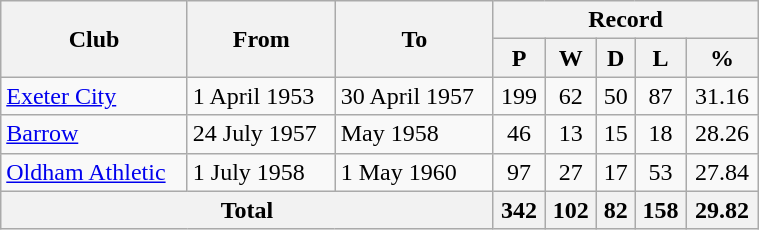<table class="wikitable" width="40%">
<tr>
<th rowspan="2">Club</th>
<th rowspan="2">From</th>
<th rowspan="2">To</th>
<th colspan="5">Record</th>
</tr>
<tr>
<th>P</th>
<th>W</th>
<th>D</th>
<th>L</th>
<th>%</th>
</tr>
<tr>
<td><a href='#'>Exeter City</a></td>
<td>1 April 1953</td>
<td>30 April 1957</td>
<td align="center">199</td>
<td align="center">62</td>
<td align="center">50</td>
<td align="center">87</td>
<td align="center">31.16</td>
</tr>
<tr>
<td><a href='#'>Barrow</a></td>
<td>24 July 1957</td>
<td>May 1958</td>
<td align="center">46</td>
<td align="center">13</td>
<td align="center">15</td>
<td align="center">18</td>
<td align="center">28.26</td>
</tr>
<tr>
<td><a href='#'>Oldham Athletic</a></td>
<td>1 July 1958</td>
<td>1 May 1960</td>
<td align="center">97</td>
<td align="center">27</td>
<td align="center">17</td>
<td align="center">53</td>
<td align="center">27.84</td>
</tr>
<tr>
<th colspan="3">Total</th>
<th>342</th>
<th>102</th>
<th>82</th>
<th>158</th>
<th>29.82</th>
</tr>
</table>
